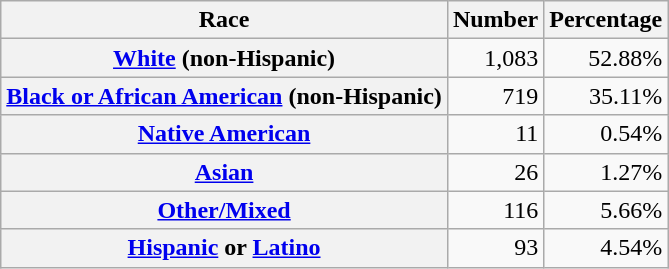<table class="wikitable" style="text-align:right">
<tr>
<th scope="col">Race</th>
<th scope="col">Number</th>
<th scope="col">Percentage</th>
</tr>
<tr>
<th scope="row"><a href='#'>White</a> (non-Hispanic)</th>
<td>1,083</td>
<td>52.88%</td>
</tr>
<tr>
<th scope="row"><a href='#'>Black or African American</a> (non-Hispanic)</th>
<td>719</td>
<td>35.11%</td>
</tr>
<tr>
<th scope="row"><a href='#'>Native American</a></th>
<td>11</td>
<td>0.54%</td>
</tr>
<tr>
<th scope="row"><a href='#'>Asian</a></th>
<td>26</td>
<td>1.27%</td>
</tr>
<tr>
<th scope="row"><a href='#'>Other/Mixed</a></th>
<td>116</td>
<td>5.66%</td>
</tr>
<tr>
<th scope="row"><a href='#'>Hispanic</a> or <a href='#'>Latino</a></th>
<td>93</td>
<td>4.54%</td>
</tr>
</table>
